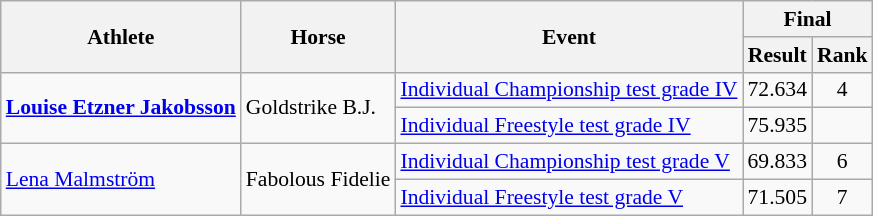<table class=wikitable style="font-size:90%">
<tr>
<th rowspan="2">Athlete</th>
<th rowspan="2">Horse</th>
<th rowspan="2">Event</th>
<th colspan="2">Final</th>
</tr>
<tr>
<th>Result</th>
<th>Rank</th>
</tr>
<tr>
<td rowspan="2"><strong><a href='#'>Louise Etzner Jakobsson</a></strong></td>
<td rowspan="2">Goldstrike B.J.</td>
<td><a href='#'>Individual Championship test grade IV</a></td>
<td align=center>72.634</td>
<td align=center>4</td>
</tr>
<tr>
<td><a href='#'>Individual Freestyle test grade IV</a></td>
<td align=center>75.935</td>
<td align=center></td>
</tr>
<tr>
<td rowspan="2"><a href='#'>Lena Malmström</a></td>
<td rowspan="2">Fabolous Fidelie</td>
<td><a href='#'>Individual Championship test grade V</a></td>
<td align=center>69.833</td>
<td align=center>6</td>
</tr>
<tr>
<td><a href='#'>Individual Freestyle test grade V</a></td>
<td align=center>71.505</td>
<td align=center>7</td>
</tr>
</table>
